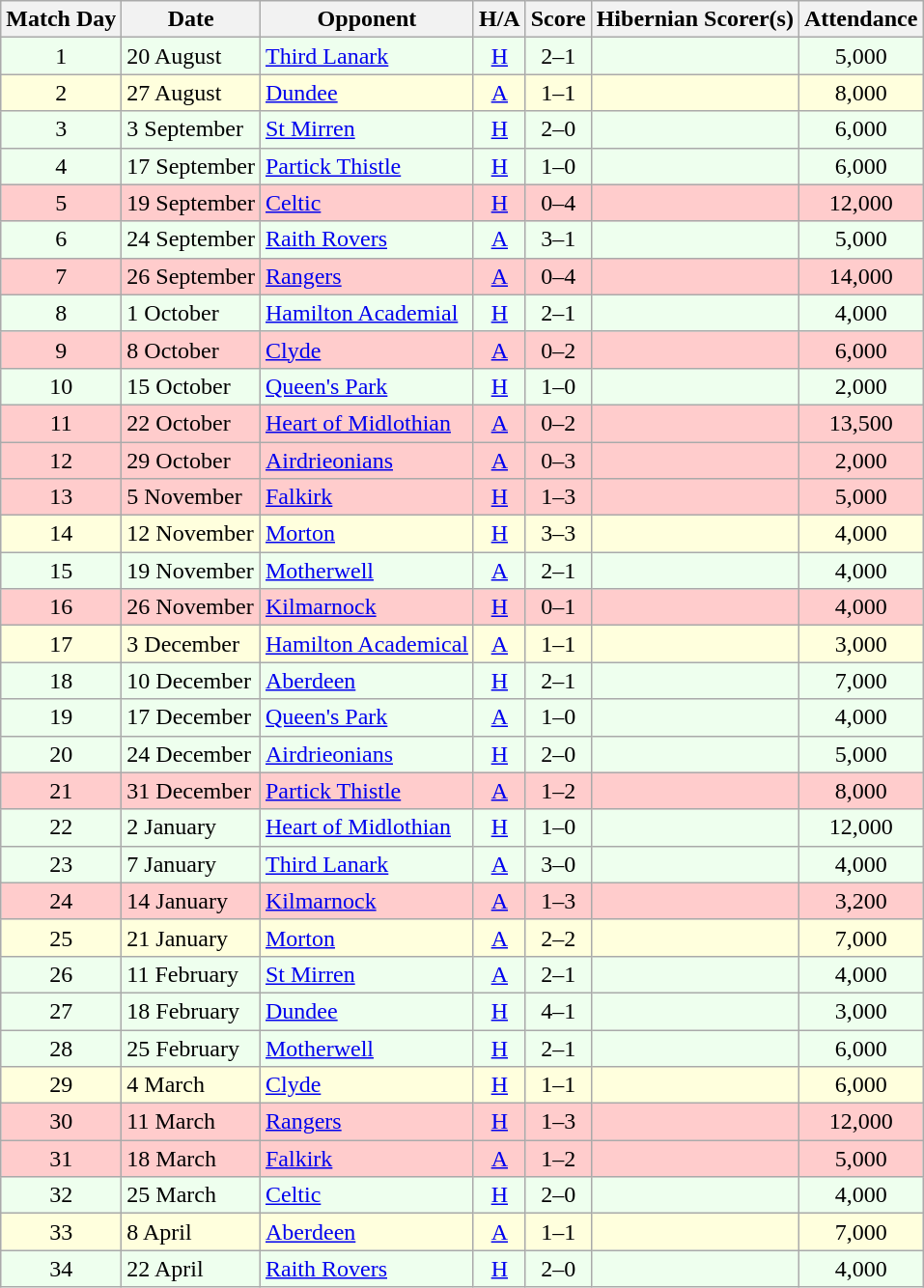<table class="wikitable" style="text-align:center">
<tr>
<th>Match Day</th>
<th>Date</th>
<th>Opponent</th>
<th>H/A</th>
<th>Score</th>
<th>Hibernian Scorer(s)</th>
<th>Attendance</th>
</tr>
<tr bgcolor=#EEFFEE>
<td>1</td>
<td align=left>20 August</td>
<td align=left><a href='#'>Third Lanark</a></td>
<td><a href='#'>H</a></td>
<td>2–1</td>
<td align=left></td>
<td>5,000</td>
</tr>
<tr bgcolor=#FFFFDD>
<td>2</td>
<td align=left>27 August</td>
<td align=left><a href='#'>Dundee</a></td>
<td><a href='#'>A</a></td>
<td>1–1</td>
<td align=left></td>
<td>8,000</td>
</tr>
<tr bgcolor=#EEFFEE>
<td>3</td>
<td align=left>3 September</td>
<td align=left><a href='#'>St Mirren</a></td>
<td><a href='#'>H</a></td>
<td>2–0</td>
<td align=left></td>
<td>6,000</td>
</tr>
<tr bgcolor=#EEFFEE>
<td>4</td>
<td align=left>17 September</td>
<td align=left><a href='#'>Partick Thistle</a></td>
<td><a href='#'>H</a></td>
<td>1–0</td>
<td align=left></td>
<td>6,000</td>
</tr>
<tr bgcolor=#FFCCCC>
<td>5</td>
<td align=left>19 September</td>
<td align=left><a href='#'>Celtic</a></td>
<td><a href='#'>H</a></td>
<td>0–4</td>
<td align=left></td>
<td>12,000</td>
</tr>
<tr bgcolor=#EEFFEE>
<td>6</td>
<td align=left>24 September</td>
<td align=left><a href='#'>Raith Rovers</a></td>
<td><a href='#'>A</a></td>
<td>3–1</td>
<td align=left></td>
<td>5,000</td>
</tr>
<tr bgcolor=#FFCCCC>
<td>7</td>
<td align=left>26 September</td>
<td align=left><a href='#'>Rangers</a></td>
<td><a href='#'>A</a></td>
<td>0–4</td>
<td align=left></td>
<td>14,000</td>
</tr>
<tr bgcolor=#EEFFEE>
<td>8</td>
<td align=left>1 October</td>
<td align=left><a href='#'>Hamilton Academial</a></td>
<td><a href='#'>H</a></td>
<td>2–1</td>
<td align=left></td>
<td>4,000</td>
</tr>
<tr bgcolor=#FFCCCC>
<td>9</td>
<td align=left>8 October</td>
<td align=left><a href='#'>Clyde</a></td>
<td><a href='#'>A</a></td>
<td>0–2</td>
<td align=left></td>
<td>6,000</td>
</tr>
<tr bgcolor=#EEFFEE>
<td>10</td>
<td align=left>15 October</td>
<td align=left><a href='#'>Queen's Park</a></td>
<td><a href='#'>H</a></td>
<td>1–0</td>
<td align=left></td>
<td>2,000</td>
</tr>
<tr bgcolor=#FFCCCC>
<td>11</td>
<td align=left>22 October</td>
<td align=left><a href='#'>Heart of Midlothian</a></td>
<td><a href='#'>A</a></td>
<td>0–2</td>
<td align=left></td>
<td>13,500</td>
</tr>
<tr bgcolor=#FFCCCC>
<td>12</td>
<td align=left>29 October</td>
<td align=left><a href='#'>Airdrieonians</a></td>
<td><a href='#'>A</a></td>
<td>0–3</td>
<td align=left></td>
<td>2,000</td>
</tr>
<tr bgcolor=#FFCCCC>
<td>13</td>
<td align=left>5 November</td>
<td align=left><a href='#'>Falkirk</a></td>
<td><a href='#'>H</a></td>
<td>1–3</td>
<td align=left></td>
<td>5,000</td>
</tr>
<tr bgcolor=#FFFFDD>
<td>14</td>
<td align=left>12 November</td>
<td align=left><a href='#'>Morton</a></td>
<td><a href='#'>H</a></td>
<td>3–3</td>
<td align=left></td>
<td>4,000</td>
</tr>
<tr bgcolor=#EEFFEE>
<td>15</td>
<td align=left>19 November</td>
<td align=left><a href='#'>Motherwell</a></td>
<td><a href='#'>A</a></td>
<td>2–1</td>
<td align=left></td>
<td>4,000</td>
</tr>
<tr bgcolor=#FFCCCC>
<td>16</td>
<td align=left>26 November</td>
<td align=left><a href='#'>Kilmarnock</a></td>
<td><a href='#'>H</a></td>
<td>0–1</td>
<td align=left></td>
<td>4,000</td>
</tr>
<tr bgcolor=#FFFFDD>
<td>17</td>
<td align=left>3 December</td>
<td align=left><a href='#'>Hamilton Academical</a></td>
<td><a href='#'>A</a></td>
<td>1–1</td>
<td align=left></td>
<td>3,000</td>
</tr>
<tr bgcolor=#EEFFEE>
<td>18</td>
<td align=left>10 December</td>
<td align=left><a href='#'>Aberdeen</a></td>
<td><a href='#'>H</a></td>
<td>2–1</td>
<td align=left></td>
<td>7,000</td>
</tr>
<tr bgcolor=#EEFFEE>
<td>19</td>
<td align=left>17 December</td>
<td align=left><a href='#'>Queen's Park</a></td>
<td><a href='#'>A</a></td>
<td>1–0</td>
<td align=left></td>
<td>4,000</td>
</tr>
<tr bgcolor=#EEFFEE>
<td>20</td>
<td align=left>24 December</td>
<td align=left><a href='#'>Airdrieonians</a></td>
<td><a href='#'>H</a></td>
<td>2–0</td>
<td align=left></td>
<td>5,000</td>
</tr>
<tr bgcolor=#FFCCCC>
<td>21</td>
<td align=left>31 December</td>
<td align=left><a href='#'>Partick Thistle</a></td>
<td><a href='#'>A</a></td>
<td>1–2</td>
<td align=left></td>
<td>8,000</td>
</tr>
<tr bgcolor=#EEFFEE>
<td>22</td>
<td align=left>2 January</td>
<td align=left><a href='#'>Heart of Midlothian</a></td>
<td><a href='#'>H</a></td>
<td>1–0</td>
<td align=left></td>
<td>12,000</td>
</tr>
<tr bgcolor=#EEFFEE>
<td>23</td>
<td align=left>7 January</td>
<td align=left><a href='#'>Third Lanark</a></td>
<td><a href='#'>A</a></td>
<td>3–0</td>
<td align=left></td>
<td>4,000</td>
</tr>
<tr bgcolor=#FFCCCC>
<td>24</td>
<td align=left>14 January</td>
<td align=left><a href='#'>Kilmarnock</a></td>
<td><a href='#'>A</a></td>
<td>1–3</td>
<td align=left></td>
<td>3,200</td>
</tr>
<tr bgcolor=#FFFFDD>
<td>25</td>
<td align=left>21 January</td>
<td align=left><a href='#'>Morton</a></td>
<td><a href='#'>A</a></td>
<td>2–2</td>
<td align=left></td>
<td>7,000</td>
</tr>
<tr bgcolor=#EEFFEE>
<td>26</td>
<td align=left>11 February</td>
<td align=left><a href='#'>St Mirren</a></td>
<td><a href='#'>A</a></td>
<td>2–1</td>
<td align=left></td>
<td>4,000</td>
</tr>
<tr bgcolor=#EEFFEE>
<td>27</td>
<td align=left>18 February</td>
<td align=left><a href='#'>Dundee</a></td>
<td><a href='#'>H</a></td>
<td>4–1</td>
<td align=left></td>
<td>3,000</td>
</tr>
<tr bgcolor=#EEFFEE>
<td>28</td>
<td align=left>25 February</td>
<td align=left><a href='#'>Motherwell</a></td>
<td><a href='#'>H</a></td>
<td>2–1</td>
<td align=left></td>
<td>6,000</td>
</tr>
<tr bgcolor=#FFFFDD>
<td>29</td>
<td align=left>4 March</td>
<td align=left><a href='#'>Clyde</a></td>
<td><a href='#'>H</a></td>
<td>1–1</td>
<td align=left></td>
<td>6,000</td>
</tr>
<tr bgcolor=#FFCCCC>
<td>30</td>
<td align=left>11 March</td>
<td align=left><a href='#'>Rangers</a></td>
<td><a href='#'>H</a></td>
<td>1–3</td>
<td align=left></td>
<td>12,000</td>
</tr>
<tr bgcolor=#FFCCCC>
<td>31</td>
<td align=left>18 March</td>
<td align=left><a href='#'>Falkirk</a></td>
<td><a href='#'>A</a></td>
<td>1–2</td>
<td align=left></td>
<td>5,000</td>
</tr>
<tr bgcolor=#EEFFEE>
<td>32</td>
<td align=left>25 March</td>
<td align=left><a href='#'>Celtic</a></td>
<td><a href='#'>H</a></td>
<td>2–0</td>
<td align=left></td>
<td>4,000</td>
</tr>
<tr bgcolor=#FFFFDD>
<td>33</td>
<td align=left>8 April</td>
<td align=left><a href='#'>Aberdeen</a></td>
<td><a href='#'>A</a></td>
<td>1–1</td>
<td align=left></td>
<td>7,000</td>
</tr>
<tr bgcolor=#EEFFEE>
<td>34</td>
<td align=left>22 April</td>
<td align=left><a href='#'>Raith Rovers</a></td>
<td><a href='#'>H</a></td>
<td>2–0</td>
<td align=left></td>
<td>4,000</td>
</tr>
</table>
